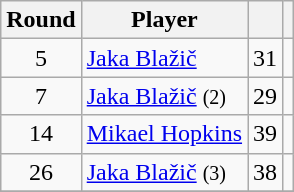<table class="wikitable sortable" style="text-align: center;">
<tr>
<th align="center">Round</th>
<th align="center">Player</th>
<th align="center"></th>
<th></th>
</tr>
<tr>
<td>5</td>
<td align="left"> <a href='#'>Jaka Blažič</a></td>
<td>31</td>
<td></td>
</tr>
<tr>
<td>7</td>
<td align="left"> <a href='#'>Jaka Blažič</a> <small>(2)</small></td>
<td>29</td>
<td></td>
</tr>
<tr>
<td>14</td>
<td align="left"> <a href='#'>Mikael Hopkins</a></td>
<td>39</td>
<td></td>
</tr>
<tr>
<td>26</td>
<td align="left"> <a href='#'>Jaka Blažič</a> <small>(3)</small></td>
<td>38</td>
<td></td>
</tr>
<tr>
</tr>
</table>
